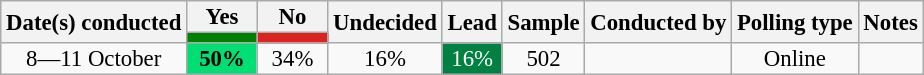<table class= "wikitable sortable mw-datatable" style="text-align:center;font-size:95%;line-height:14px">
<tr>
<th rowspan="2">Date(s) conducted</th>
<th>Yes</th>
<th>No</th>
<th rowspan="2">Undecided</th>
<th rowspan="2">Lead</th>
<th rowspan="2">Sample</th>
<th rowspan="2">Conducted by</th>
<th rowspan="2">Polling type</th>
<th rowspan="2">Notes</th>
</tr>
<tr>
<th data-sort-="" style="background:green; color:white; width:40px;" type="number"></th>
<th data-sort-="" style="background:#dc241f; color:white; width:40px;" type="number"></th>
</tr>
<tr>
<td data-sort-value="2021-10-11">8—11 October</td>
<td style="background:rgb(1, 223, 116);"><strong>50%</strong></td>
<td>34%</td>
<td>16%</td>
<td style="background:rgb(0, 129, 66); color:white;">16%</td>
<td>502</td>
<td></td>
<td>Online</td>
<td></td>
</tr>
</table>
